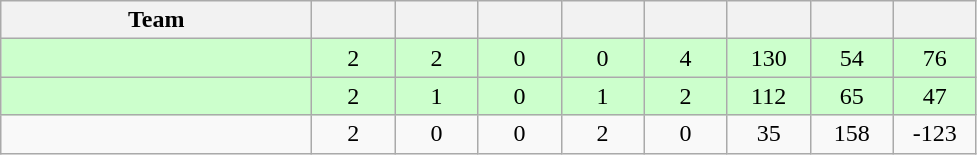<table class=wikitable style="text-align: center;">
<tr>
<th style="width: 12.5em;" scope="col">Team</th>
<th style="width: 3em;" scope="col"></th>
<th style="width: 3em;" scope="col"></th>
<th style="width: 3em;" scope="col"></th>
<th style="width: 3em;" scope="col"></th>
<th style="width: 3em;" scope="col"></th>
<th style="width: 3em;" scope="col"></th>
<th style="width: 3em;" scope="col"></th>
<th style="width: 3em;" scope="col"></th>
</tr>
<tr style="background-color: #cfc;">
<td style="text-align: left;"></td>
<td>2</td>
<td>2</td>
<td>0</td>
<td>0</td>
<td>4</td>
<td>130</td>
<td>54</td>
<td>76</td>
</tr>
<tr style="background-color: #cfc;">
<td style="text-align: left;"></td>
<td>2</td>
<td>1</td>
<td>0</td>
<td>1</td>
<td>2</td>
<td>112</td>
<td>65</td>
<td>47</td>
</tr>
<tr>
<td style="text-align: left;"></td>
<td>2</td>
<td>0</td>
<td>0</td>
<td>2</td>
<td>0</td>
<td>35</td>
<td>158</td>
<td>-123</td>
</tr>
</table>
